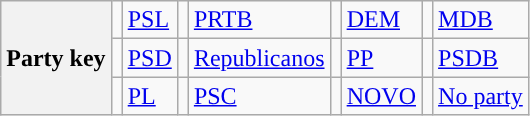<table class=wikitable>
<tr>
<th rowspan=3>Party key</th>
<td></td>
<td><a href='#'>PSL</a></td>
<td></td>
<td><a href='#'>PRTB</a></td>
<td></td>
<td><a href='#'>DEM</a></td>
<td></td>
<td><a href='#'>MDB</a></td>
</tr>
<tr>
<td></td>
<td><a href='#'>PSD</a></td>
<td></td>
<td><a href='#'>Republicanos</a></td>
<td></td>
<td><a href='#'>PP</a></td>
<td></td>
<td><a href='#'>PSDB</a></td>
</tr>
<tr>
<td></td>
<td><a href='#'>PL</a></td>
<td></td>
<td><a href='#'>PSC</a></td>
<td></td>
<td><a href='#'>NOVO</a></td>
<td></td>
<td><a href='#'>No party</a></td>
</tr>
</table>
